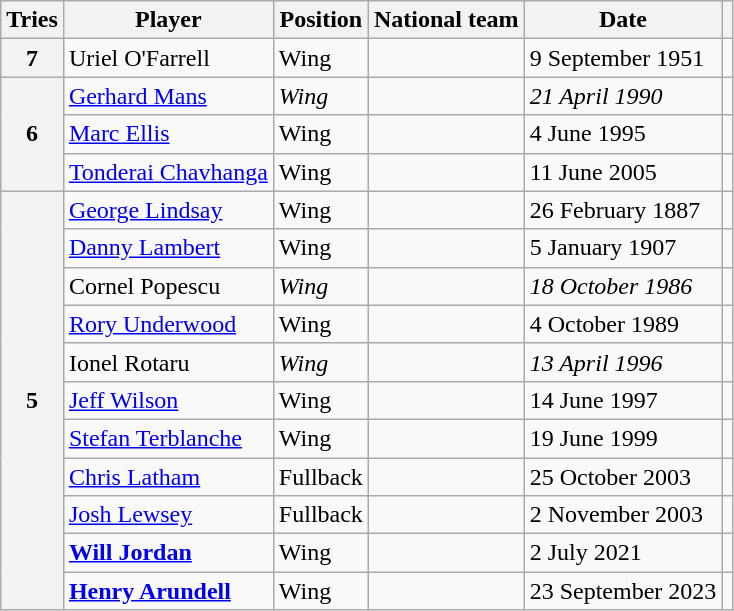<table class="wikitable sortable">
<tr>
<th>Tries</th>
<th>Player</th>
<th>Position</th>
<th>National team</th>
<th>Date</th>
<th></th>
</tr>
<tr>
<th>7</th>
<td>Uriel O'Farrell</td>
<td>Wing</td>
<td></td>
<td>9 September 1951</td>
<td></td>
</tr>
<tr>
<th rowspan=3>6</th>
<td><a href='#'>Gerhard Mans</a></td>
<td><em>Wing</em></td>
<td><em></em></td>
<td><em>21 April 1990</em></td>
<td><em></em></td>
</tr>
<tr>
<td><a href='#'>Marc Ellis</a></td>
<td>Wing</td>
<td></td>
<td>4 June 1995</td>
<td></td>
</tr>
<tr>
<td><a href='#'>Tonderai Chavhanga</a></td>
<td>Wing</td>
<td></td>
<td>11 June 2005</td>
<td></td>
</tr>
<tr>
<th rowspan="11">5</th>
<td><a href='#'>George Lindsay</a></td>
<td>Wing</td>
<td></td>
<td>26 February 1887</td>
<td></td>
</tr>
<tr>
<td><a href='#'>Danny Lambert</a></td>
<td>Wing</td>
<td></td>
<td>5 January 1907</td>
<td></td>
</tr>
<tr>
<td>Cornel Popescu</td>
<td><em>Wing</em></td>
<td><em></em></td>
<td><em>18 October 1986</em></td>
<td><em></em></td>
</tr>
<tr>
<td><a href='#'>Rory Underwood</a></td>
<td>Wing</td>
<td></td>
<td>4 October 1989</td>
<td></td>
</tr>
<tr>
<td>Ionel Rotaru</td>
<td><em>Wing</em></td>
<td><em></em></td>
<td><em>13 April 1996</em></td>
<td><em></em></td>
</tr>
<tr>
<td><a href='#'>Jeff Wilson</a></td>
<td>Wing</td>
<td></td>
<td>14 June 1997</td>
<td></td>
</tr>
<tr>
<td><a href='#'>Stefan Terblanche</a></td>
<td>Wing</td>
<td></td>
<td>19 June 1999</td>
<td></td>
</tr>
<tr>
<td><a href='#'>Chris Latham</a></td>
<td>Fullback</td>
<td></td>
<td>25 October 2003</td>
<td></td>
</tr>
<tr>
<td><a href='#'>Josh Lewsey</a></td>
<td>Fullback</td>
<td></td>
<td>2 November 2003</td>
<td></td>
</tr>
<tr>
<td><strong><a href='#'>Will Jordan</a></strong></td>
<td>Wing</td>
<td></td>
<td>2 July 2021</td>
<td><em></em></td>
</tr>
<tr>
<td><strong><a href='#'>Henry Arundell</a></strong></td>
<td>Wing</td>
<td></td>
<td>23 September 2023</td>
<td></td>
</tr>
</table>
